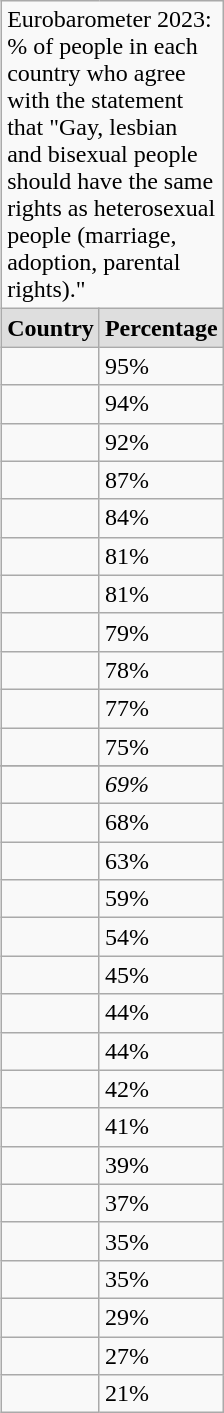<table class="wikitable" style="float:right; clear:right; margin-left:1em">
<tr>
<td colspan="2" style="width:100px;">Eurobarometer 2023: % of people in each country who agree with the statement that "Gay, lesbian and bisexual people should have the same rights as heterosexual people (marriage, adoption, parental rights)."</td>
</tr>
<tr>
<th style="background:#dedede;">Country</th>
<th style="background:#dedede;">Percentage</th>
</tr>
<tr>
<td></td>
<td>95%</td>
</tr>
<tr>
<td></td>
<td>94%</td>
</tr>
<tr>
<td></td>
<td>92%</td>
</tr>
<tr>
<td></td>
<td>87%</td>
</tr>
<tr>
<td></td>
<td>84%</td>
</tr>
<tr>
<td></td>
<td>81%</td>
</tr>
<tr>
<td></td>
<td>81%</td>
</tr>
<tr>
<td></td>
<td>79%</td>
</tr>
<tr>
<td></td>
<td>78%</td>
</tr>
<tr>
<td></td>
<td>77%</td>
</tr>
<tr>
<td></td>
<td>75%</td>
</tr>
<tr>
</tr>
<tr style="font-style:italic;">
<td></td>
<td>69%</td>
</tr>
<tr>
<td></td>
<td>68%</td>
</tr>
<tr>
<td></td>
<td>63%</td>
</tr>
<tr>
<td></td>
<td>59%</td>
</tr>
<tr>
<td></td>
<td>54%</td>
</tr>
<tr>
<td></td>
<td>45%</td>
</tr>
<tr>
<td></td>
<td>44%</td>
</tr>
<tr>
<td></td>
<td>44%</td>
</tr>
<tr>
<td></td>
<td>42%</td>
</tr>
<tr>
<td></td>
<td>41%</td>
</tr>
<tr>
<td></td>
<td>39%</td>
</tr>
<tr>
<td></td>
<td>37%</td>
</tr>
<tr>
<td></td>
<td>35%</td>
</tr>
<tr>
<td></td>
<td>35%</td>
</tr>
<tr>
<td></td>
<td>29%</td>
</tr>
<tr>
<td></td>
<td>27%</td>
</tr>
<tr>
<td></td>
<td>21%</td>
</tr>
</table>
